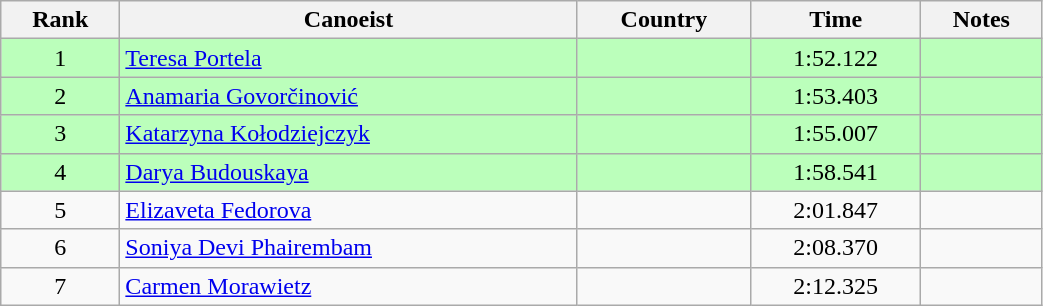<table class="wikitable" style="text-align:center;width: 55%">
<tr>
<th>Rank</th>
<th>Canoeist</th>
<th>Country</th>
<th>Time</th>
<th>Notes</th>
</tr>
<tr bgcolor=bbffbb>
<td>1</td>
<td align="left"><a href='#'>Teresa Portela</a></td>
<td align="left"></td>
<td>1:52.122</td>
<td></td>
</tr>
<tr bgcolor=bbffbb>
<td>2</td>
<td align="left"><a href='#'>Anamaria Govorčinović</a></td>
<td align="left"></td>
<td>1:53.403</td>
<td></td>
</tr>
<tr bgcolor=bbffbb>
<td>3</td>
<td align="left"><a href='#'>Katarzyna Kołodziejczyk</a></td>
<td align="left"></td>
<td>1:55.007</td>
<td></td>
</tr>
<tr bgcolor=bbffbb>
<td>4</td>
<td align="left"><a href='#'>Darya Budouskaya</a></td>
<td align="left"></td>
<td>1:58.541</td>
<td></td>
</tr>
<tr>
<td>5</td>
<td align="left"><a href='#'>Elizaveta Fedorova</a></td>
<td align="left"></td>
<td>2:01.847</td>
<td></td>
</tr>
<tr>
<td>6</td>
<td align="left"><a href='#'>Soniya Devi Phairembam</a></td>
<td align="left"></td>
<td>2:08.370</td>
<td></td>
</tr>
<tr>
<td>7</td>
<td align="left"><a href='#'>Carmen Morawietz</a></td>
<td align="left"></td>
<td>2:12.325</td>
<td></td>
</tr>
</table>
